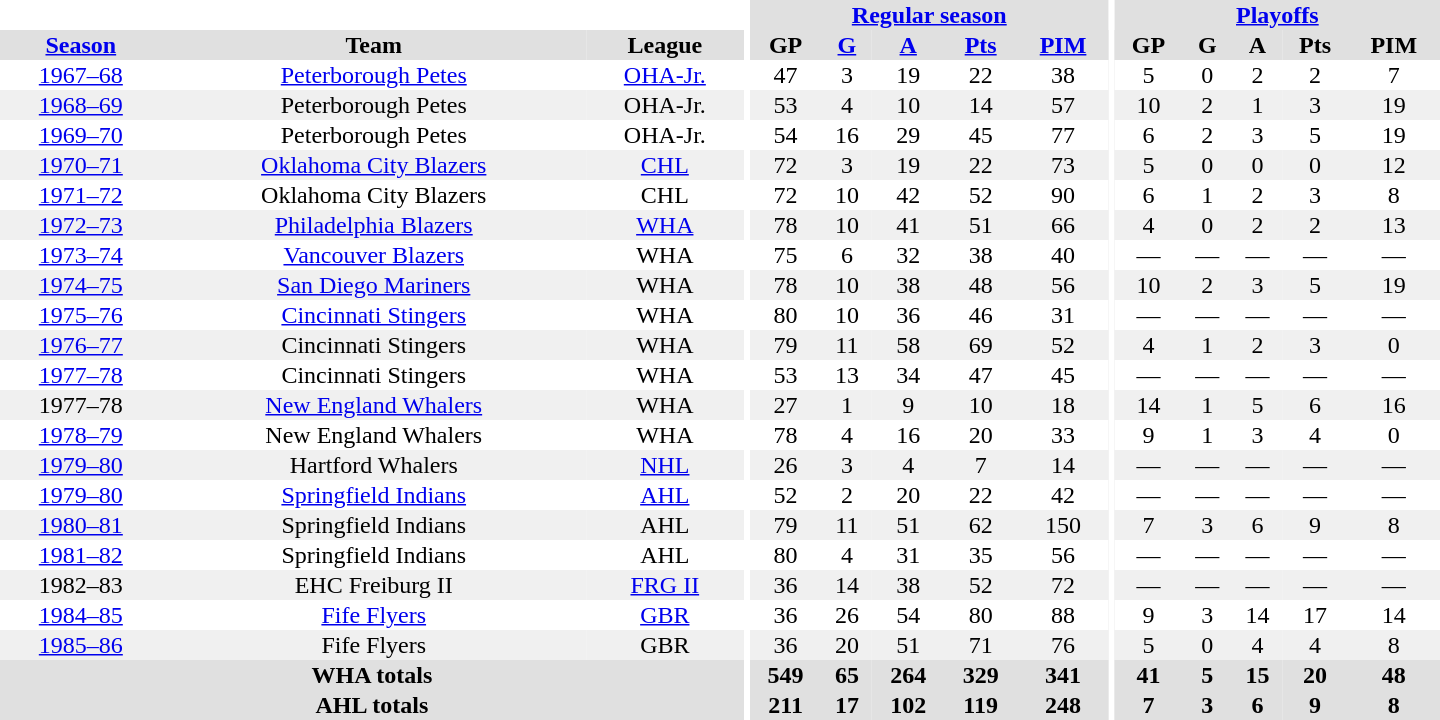<table border="0" cellpadding="1" cellspacing="0" style="text-align:center; width:60em">
<tr bgcolor="#e0e0e0">
<th colspan="3"  bgcolor="#ffffff"></th>
<th rowspan="99" bgcolor="#ffffff"></th>
<th colspan="5"><a href='#'>Regular season</a></th>
<th rowspan="99" bgcolor="#ffffff"></th>
<th colspan="5"><a href='#'>Playoffs</a></th>
</tr>
<tr bgcolor="#e0e0e0">
<th><a href='#'>Season</a></th>
<th>Team</th>
<th>League</th>
<th>GP</th>
<th><a href='#'>G</a></th>
<th><a href='#'>A</a></th>
<th><a href='#'>Pts</a></th>
<th><a href='#'>PIM</a></th>
<th>GP</th>
<th>G</th>
<th>A</th>
<th>Pts</th>
<th>PIM</th>
</tr>
<tr>
<td><a href='#'>1967–68</a></td>
<td><a href='#'>Peterborough Petes</a></td>
<td><a href='#'>OHA-Jr.</a></td>
<td>47</td>
<td>3</td>
<td>19</td>
<td>22</td>
<td>38</td>
<td>5</td>
<td>0</td>
<td>2</td>
<td>2</td>
<td>7</td>
</tr>
<tr bgcolor="#f0f0f0">
<td><a href='#'>1968–69</a></td>
<td>Peterborough Petes</td>
<td>OHA-Jr.</td>
<td>53</td>
<td>4</td>
<td>10</td>
<td>14</td>
<td>57</td>
<td>10</td>
<td>2</td>
<td>1</td>
<td>3</td>
<td>19</td>
</tr>
<tr>
<td><a href='#'>1969–70</a></td>
<td>Peterborough Petes</td>
<td>OHA-Jr.</td>
<td>54</td>
<td>16</td>
<td>29</td>
<td>45</td>
<td>77</td>
<td>6</td>
<td>2</td>
<td>3</td>
<td>5</td>
<td>19</td>
</tr>
<tr bgcolor="#f0f0f0">
<td><a href='#'>1970–71</a></td>
<td><a href='#'>Oklahoma City Blazers</a></td>
<td><a href='#'>CHL</a></td>
<td>72</td>
<td>3</td>
<td>19</td>
<td>22</td>
<td>73</td>
<td>5</td>
<td>0</td>
<td>0</td>
<td>0</td>
<td>12</td>
</tr>
<tr>
<td><a href='#'>1971–72</a></td>
<td>Oklahoma City Blazers</td>
<td>CHL</td>
<td>72</td>
<td>10</td>
<td>42</td>
<td>52</td>
<td>90</td>
<td>6</td>
<td>1</td>
<td>2</td>
<td>3</td>
<td>8</td>
</tr>
<tr bgcolor="#f0f0f0">
<td><a href='#'>1972–73</a></td>
<td><a href='#'>Philadelphia Blazers</a></td>
<td><a href='#'>WHA</a></td>
<td>78</td>
<td>10</td>
<td>41</td>
<td>51</td>
<td>66</td>
<td>4</td>
<td>0</td>
<td>2</td>
<td>2</td>
<td>13</td>
</tr>
<tr>
<td><a href='#'>1973–74</a></td>
<td><a href='#'>Vancouver Blazers</a></td>
<td>WHA</td>
<td>75</td>
<td>6</td>
<td>32</td>
<td>38</td>
<td>40</td>
<td>—</td>
<td>—</td>
<td>—</td>
<td>—</td>
<td>—</td>
</tr>
<tr bgcolor="#f0f0f0">
<td><a href='#'>1974–75</a></td>
<td><a href='#'>San Diego Mariners</a></td>
<td>WHA</td>
<td>78</td>
<td>10</td>
<td>38</td>
<td>48</td>
<td>56</td>
<td>10</td>
<td>2</td>
<td>3</td>
<td>5</td>
<td>19</td>
</tr>
<tr>
<td><a href='#'>1975–76</a></td>
<td><a href='#'>Cincinnati Stingers</a></td>
<td>WHA</td>
<td>80</td>
<td>10</td>
<td>36</td>
<td>46</td>
<td>31</td>
<td>—</td>
<td>—</td>
<td>—</td>
<td>—</td>
<td>—</td>
</tr>
<tr bgcolor="#f0f0f0">
<td><a href='#'>1976–77</a></td>
<td>Cincinnati Stingers</td>
<td>WHA</td>
<td>79</td>
<td>11</td>
<td>58</td>
<td>69</td>
<td>52</td>
<td>4</td>
<td>1</td>
<td>2</td>
<td>3</td>
<td>0</td>
</tr>
<tr>
<td><a href='#'>1977–78</a></td>
<td>Cincinnati Stingers</td>
<td>WHA</td>
<td>53</td>
<td>13</td>
<td>34</td>
<td>47</td>
<td>45</td>
<td>—</td>
<td>—</td>
<td>—</td>
<td>—</td>
<td>—</td>
</tr>
<tr bgcolor="#f0f0f0">
<td>1977–78</td>
<td><a href='#'>New England Whalers</a></td>
<td>WHA</td>
<td>27</td>
<td>1</td>
<td>9</td>
<td>10</td>
<td>18</td>
<td>14</td>
<td>1</td>
<td>5</td>
<td>6</td>
<td>16</td>
</tr>
<tr>
<td><a href='#'>1978–79</a></td>
<td>New England Whalers</td>
<td>WHA</td>
<td>78</td>
<td>4</td>
<td>16</td>
<td>20</td>
<td>33</td>
<td>9</td>
<td>1</td>
<td>3</td>
<td>4</td>
<td>0</td>
</tr>
<tr bgcolor="#f0f0f0">
<td><a href='#'>1979–80</a></td>
<td>Hartford Whalers</td>
<td><a href='#'>NHL</a></td>
<td>26</td>
<td>3</td>
<td>4</td>
<td>7</td>
<td>14</td>
<td>—</td>
<td>—</td>
<td>—</td>
<td>—</td>
<td>—</td>
</tr>
<tr>
<td><a href='#'>1979–80</a></td>
<td><a href='#'>Springfield Indians</a></td>
<td><a href='#'>AHL</a></td>
<td>52</td>
<td>2</td>
<td>20</td>
<td>22</td>
<td>42</td>
<td>—</td>
<td>—</td>
<td>—</td>
<td>—</td>
<td>—</td>
</tr>
<tr bgcolor="#f0f0f0">
<td><a href='#'>1980–81</a></td>
<td>Springfield Indians</td>
<td>AHL</td>
<td>79</td>
<td>11</td>
<td>51</td>
<td>62</td>
<td>150</td>
<td>7</td>
<td>3</td>
<td>6</td>
<td>9</td>
<td>8</td>
</tr>
<tr>
<td><a href='#'>1981–82</a></td>
<td>Springfield Indians</td>
<td>AHL</td>
<td>80</td>
<td>4</td>
<td>31</td>
<td>35</td>
<td>56</td>
<td>—</td>
<td>—</td>
<td>—</td>
<td>—</td>
<td>—</td>
</tr>
<tr bgcolor="#f0f0f0">
<td>1982–83</td>
<td>EHC Freiburg II</td>
<td><a href='#'>FRG II</a></td>
<td>36</td>
<td>14</td>
<td>38</td>
<td>52</td>
<td>72</td>
<td>—</td>
<td>—</td>
<td>—</td>
<td>—</td>
<td>—</td>
</tr>
<tr>
<td><a href='#'>1984–85</a></td>
<td><a href='#'>Fife Flyers</a></td>
<td><a href='#'>GBR</a></td>
<td>36</td>
<td>26</td>
<td>54</td>
<td>80</td>
<td>88</td>
<td>9</td>
<td>3</td>
<td>14</td>
<td>17</td>
<td>14</td>
</tr>
<tr bgcolor="#f0f0f0">
<td><a href='#'>1985–86</a></td>
<td>Fife Flyers</td>
<td>GBR</td>
<td>36</td>
<td>20</td>
<td>51</td>
<td>71</td>
<td>76</td>
<td>5</td>
<td>0</td>
<td>4</td>
<td>4</td>
<td>8</td>
</tr>
<tr bgcolor="#e0e0e0">
<th colspan="3">WHA totals</th>
<th>549</th>
<th>65</th>
<th>264</th>
<th>329</th>
<th>341</th>
<th>41</th>
<th>5</th>
<th>15</th>
<th>20</th>
<th>48</th>
</tr>
<tr bgcolor="#e0e0e0">
<th colspan="3">AHL totals</th>
<th>211</th>
<th>17</th>
<th>102</th>
<th>119</th>
<th>248</th>
<th>7</th>
<th>3</th>
<th>6</th>
<th>9</th>
<th>8</th>
</tr>
</table>
